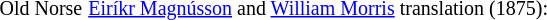<table>
<tr>
<td><br><small>Old Norse</small></td>
<td><br><small><a href='#'>Eiríkr Magnússon</a> and <a href='#'>William Morris</a> translation (1875):</small></td>
<td></td>
</tr>
</table>
